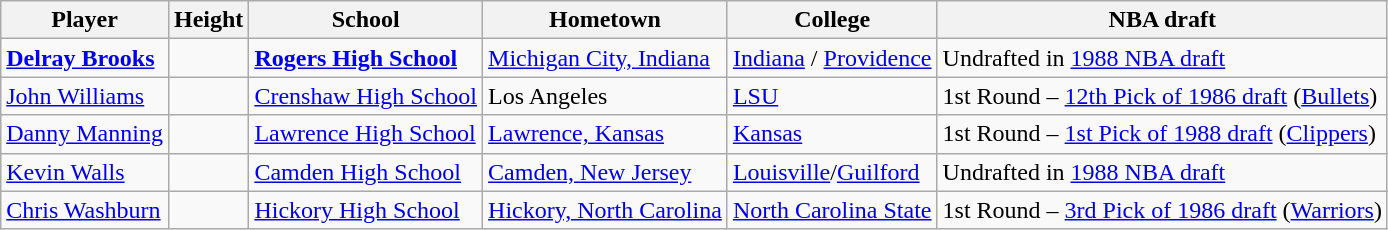<table class="wikitable">
<tr>
<th>Player</th>
<th>Height</th>
<th>School</th>
<th>Hometown</th>
<th>College</th>
<th>NBA draft</th>
</tr>
<tr>
<td><strong><a href='#'>Delray Brooks</a></strong></td>
<td></td>
<td><strong><a href='#'>Rogers High School</a></strong></td>
<td><a href='#'>Michigan City, Indiana</a></td>
<td><a href='#'>Indiana</a> / <a href='#'>Providence</a></td>
<td>Undrafted in <a href='#'>1988 NBA draft</a></td>
</tr>
<tr>
<td><a href='#'>John Williams</a></td>
<td></td>
<td><a href='#'>Crenshaw High School</a></td>
<td>Los Angeles</td>
<td><a href='#'>LSU</a></td>
<td>1st Round – <a href='#'>12th Pick of 1986 draft</a> (<a href='#'>Bullets</a>)</td>
</tr>
<tr>
<td><a href='#'>Danny Manning</a></td>
<td></td>
<td><a href='#'>Lawrence High School</a></td>
<td><a href='#'>Lawrence, Kansas</a></td>
<td><a href='#'>Kansas</a></td>
<td>1st Round – <a href='#'>1st Pick of 1988 draft</a> (<a href='#'>Clippers</a>)</td>
</tr>
<tr>
<td><a href='#'>Kevin Walls</a></td>
<td></td>
<td><a href='#'>Camden High School</a></td>
<td><a href='#'>Camden, New Jersey</a></td>
<td><a href='#'>Louisville</a>/<a href='#'>Guilford</a></td>
<td>Undrafted in <a href='#'>1988 NBA draft</a></td>
</tr>
<tr>
<td><a href='#'>Chris Washburn</a></td>
<td></td>
<td><a href='#'>Hickory High School</a></td>
<td><a href='#'>Hickory, North Carolina</a></td>
<td><a href='#'>North Carolina State</a></td>
<td>1st Round – <a href='#'>3rd Pick of 1986 draft</a> (<a href='#'>Warriors</a>)</td>
</tr>
</table>
